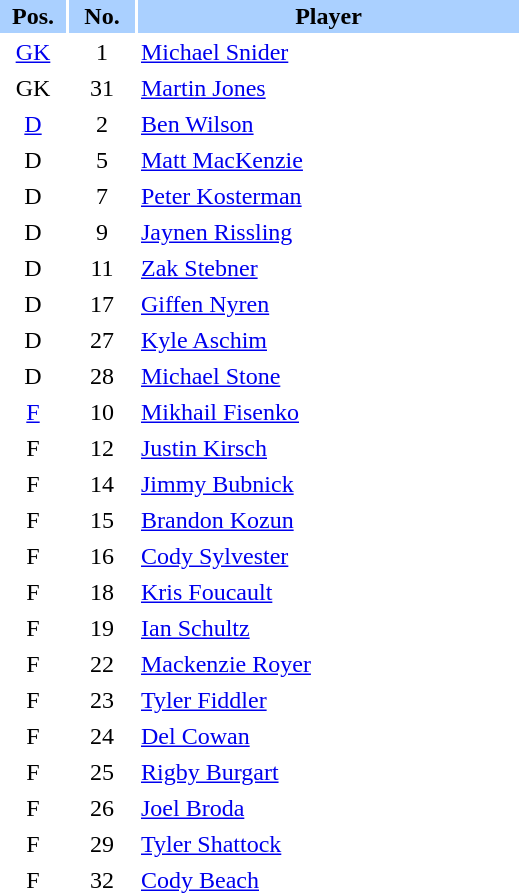<table border="0" cellspacing="2" cellpadding="2">
<tr bgcolor=AAD0FF>
<th width=40>Pos.</th>
<th width=40>No.</th>
<th width=250>Player</th>
</tr>
<tr>
<td style="text-align:center;"><a href='#'>GK</a></td>
<td style="text-align:center;">1</td>
<td><a href='#'>Michael Snider</a></td>
</tr>
<tr>
<td style="text-align:center;">GK</td>
<td style="text-align:center;">31</td>
<td><a href='#'>Martin Jones</a></td>
</tr>
<tr>
<td style="text-align:center;"><a href='#'>D</a></td>
<td style="text-align:center;">2</td>
<td><a href='#'>Ben Wilson</a></td>
</tr>
<tr>
<td style="text-align:center;">D</td>
<td style="text-align:center;">5</td>
<td><a href='#'>Matt MacKenzie</a></td>
</tr>
<tr>
<td style="text-align:center;">D</td>
<td style="text-align:center;">7</td>
<td><a href='#'>Peter Kosterman</a></td>
</tr>
<tr>
<td style="text-align:center;">D</td>
<td style="text-align:center;">9</td>
<td><a href='#'>Jaynen Rissling</a></td>
</tr>
<tr>
<td style="text-align:center;">D</td>
<td style="text-align:center;">11</td>
<td><a href='#'>Zak Stebner</a></td>
</tr>
<tr>
<td style="text-align:center;">D</td>
<td style="text-align:center;">17</td>
<td><a href='#'>Giffen Nyren</a></td>
</tr>
<tr>
<td style="text-align:center;">D</td>
<td style="text-align:center;">27</td>
<td><a href='#'>Kyle Aschim</a></td>
</tr>
<tr>
<td style="text-align:center;">D</td>
<td style="text-align:center;">28</td>
<td><a href='#'>Michael Stone</a></td>
</tr>
<tr>
<td style="text-align:center;"><a href='#'>F</a></td>
<td style="text-align:center;">10</td>
<td><a href='#'>Mikhail Fisenko</a></td>
</tr>
<tr>
<td style="text-align:center;">F</td>
<td style="text-align:center;">12</td>
<td><a href='#'>Justin Kirsch</a></td>
</tr>
<tr>
<td style="text-align:center;">F</td>
<td style="text-align:center;">14</td>
<td><a href='#'>Jimmy Bubnick</a></td>
</tr>
<tr>
<td style="text-align:center;">F</td>
<td style="text-align:center;">15</td>
<td><a href='#'>Brandon Kozun</a></td>
</tr>
<tr>
<td style="text-align:center;">F</td>
<td style="text-align:center;">16</td>
<td><a href='#'>Cody Sylvester</a></td>
</tr>
<tr>
<td style="text-align:center;">F</td>
<td style="text-align:center;">18</td>
<td><a href='#'>Kris Foucault</a></td>
</tr>
<tr>
<td style="text-align:center;">F</td>
<td style="text-align:center;">19</td>
<td><a href='#'>Ian Schultz</a></td>
</tr>
<tr>
<td style="text-align:center;">F</td>
<td style="text-align:center;">22</td>
<td><a href='#'>Mackenzie Royer</a></td>
</tr>
<tr>
<td style="text-align:center;">F</td>
<td style="text-align:center;">23</td>
<td><a href='#'>Tyler Fiddler</a></td>
</tr>
<tr>
<td style="text-align:center;">F</td>
<td style="text-align:center;">24</td>
<td><a href='#'>Del Cowan</a></td>
</tr>
<tr>
<td style="text-align:center;">F</td>
<td style="text-align:center;">25</td>
<td><a href='#'>Rigby Burgart</a></td>
</tr>
<tr>
<td style="text-align:center;">F</td>
<td style="text-align:center;">26</td>
<td><a href='#'>Joel Broda</a></td>
</tr>
<tr>
<td style="text-align:center;">F</td>
<td style="text-align:center;">29</td>
<td><a href='#'>Tyler Shattock</a></td>
</tr>
<tr>
<td style="text-align:center;">F</td>
<td style="text-align:center;">32</td>
<td><a href='#'>Cody Beach</a></td>
</tr>
</table>
